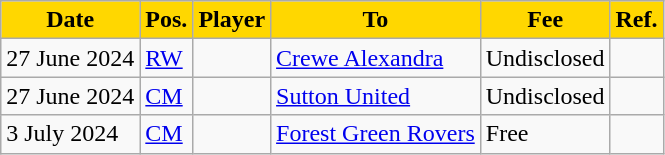<table class="wikitable plainrowheaders sortable">
<tr>
<th style="background:#ffd700;color:#000;">Date</th>
<th style="background:#ffd700;color:#000;">Pos.</th>
<th style="background:#ffd700;color:#000;">Player</th>
<th style="background:#ffd700;color:#000;">To</th>
<th style="background:#ffd700;color:#000;">Fee</th>
<th style="background:#ffd700;color:#000;">Ref.</th>
</tr>
<tr>
<td>27 June 2024</td>
<td><a href='#'>RW</a></td>
<td></td>
<td><a href='#'>Crewe Alexandra</a></td>
<td>Undisclosed</td>
<td></td>
</tr>
<tr>
<td>27 June 2024</td>
<td><a href='#'>CM</a></td>
<td></td>
<td><a href='#'>Sutton United</a></td>
<td>Undisclosed</td>
<td></td>
</tr>
<tr>
<td>3 July 2024</td>
<td><a href='#'>CM</a></td>
<td></td>
<td><a href='#'>Forest Green Rovers</a></td>
<td>Free</td>
<td></td>
</tr>
</table>
